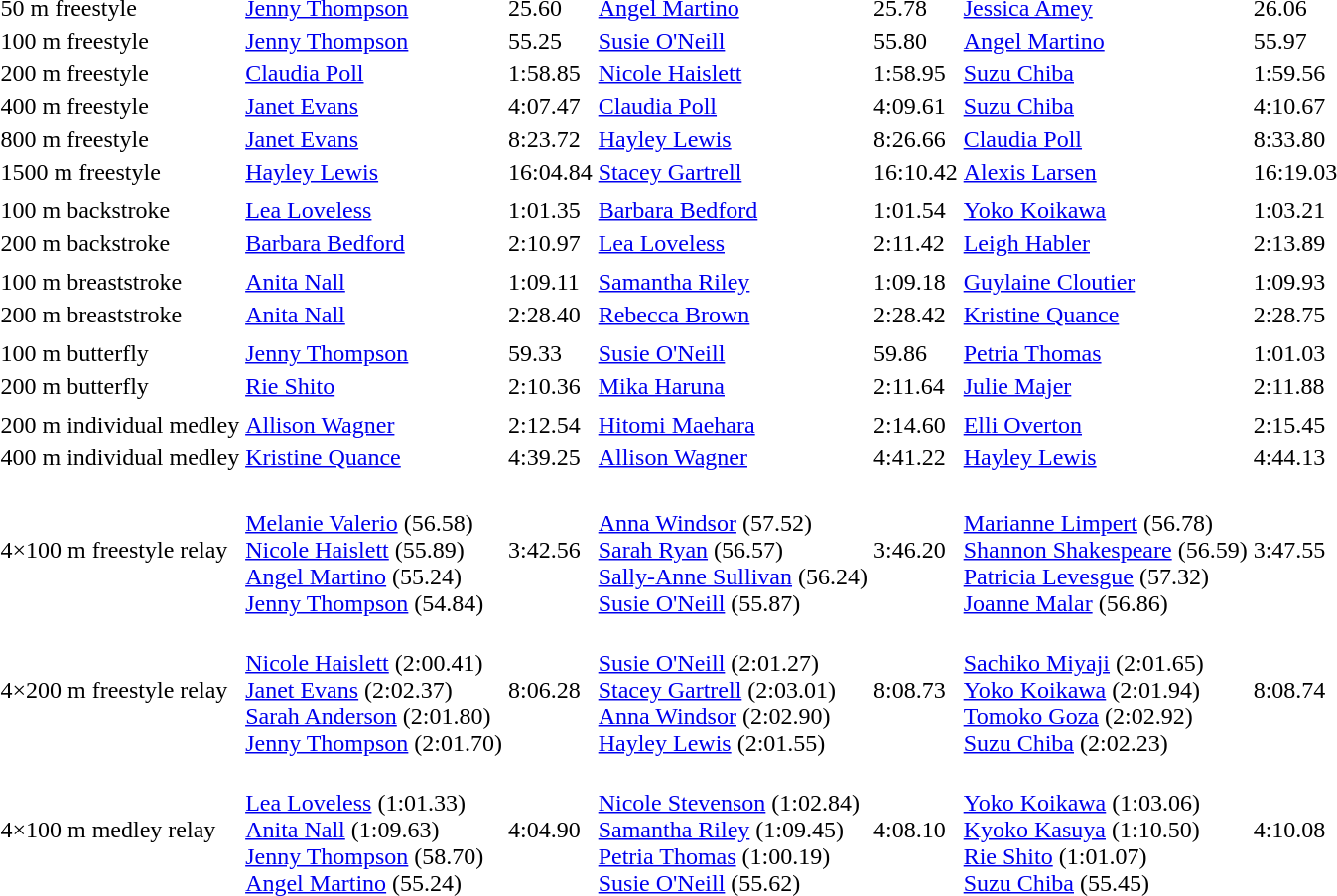<table>
<tr>
<td>50 m freestyle <br></td>
<td><a href='#'>Jenny Thompson</a><br></td>
<td>25.60</td>
<td><a href='#'>Angel Martino</a><br><small></small></td>
<td>25.78</td>
<td><a href='#'>Jessica Amey</a><br><small></small></td>
<td>26.06</td>
</tr>
<tr>
<td>100 m freestyle <br></td>
<td><a href='#'>Jenny Thompson</a><br><small></small></td>
<td>55.25</td>
<td><a href='#'>Susie O'Neill</a><br><small></small></td>
<td>55.80</td>
<td><a href='#'>Angel Martino</a><br><small></small></td>
<td>55.97</td>
</tr>
<tr>
<td>200 m freestyle <br></td>
<td><a href='#'>Claudia Poll</a><br><small></small></td>
<td>1:58.85</td>
<td><a href='#'>Nicole Haislett</a><br><small></small></td>
<td>1:58.95</td>
<td><a href='#'>Suzu Chiba</a><br><small></small></td>
<td>1:59.56</td>
</tr>
<tr>
<td>400 m freestyle <br></td>
<td><a href='#'>Janet Evans</a><br><small></small></td>
<td>4:07.47</td>
<td><a href='#'>Claudia Poll</a><br><small></small></td>
<td>4:09.61</td>
<td><a href='#'>Suzu Chiba</a><br><small></small></td>
<td>4:10.67</td>
</tr>
<tr>
<td>800 m freestyle <br></td>
<td><a href='#'>Janet Evans</a><br><small></small></td>
<td>8:23.72</td>
<td><a href='#'>Hayley Lewis</a><br><small></small></td>
<td>8:26.66</td>
<td><a href='#'>Claudia Poll</a><br><small></small></td>
<td>8:33.80</td>
</tr>
<tr>
<td>1500 m freestyle <br></td>
<td><a href='#'>Hayley Lewis</a><br><small></small></td>
<td>16:04.84</td>
<td><a href='#'>Stacey Gartrell</a><br><small></small></td>
<td>16:10.42</td>
<td><a href='#'>Alexis Larsen</a><br><small></small></td>
<td>16:19.03</td>
</tr>
<tr>
<td></td>
<td></td>
<td></td>
<td></td>
<td></td>
<td></td>
<td></td>
</tr>
<tr>
<td>100 m backstroke <br></td>
<td><a href='#'>Lea Loveless</a><br><small></small></td>
<td>1:01.35</td>
<td><a href='#'>Barbara Bedford</a><br><small></small></td>
<td>1:01.54</td>
<td><a href='#'>Yoko Koikawa</a><br><small></small></td>
<td>1:03.21</td>
</tr>
<tr>
<td>200 m backstroke <br></td>
<td><a href='#'>Barbara Bedford</a><br><small></small></td>
<td>2:10.97</td>
<td><a href='#'>Lea Loveless</a><br><small></small></td>
<td>2:11.42</td>
<td><a href='#'>Leigh Habler</a><br><small></small></td>
<td>2:13.89</td>
</tr>
<tr>
<td></td>
<td></td>
<td></td>
<td></td>
<td></td>
<td></td>
<td></td>
</tr>
<tr>
<td>100 m breaststroke <br></td>
<td><a href='#'>Anita Nall</a><br><small></small></td>
<td>1:09.11</td>
<td><a href='#'>Samantha Riley</a><br><small></small></td>
<td>1:09.18</td>
<td><a href='#'>Guylaine Cloutier</a><br><small></small></td>
<td>1:09.93</td>
</tr>
<tr>
<td>200 m breaststroke <br></td>
<td><a href='#'>Anita Nall</a><br><small></small></td>
<td>2:28.40</td>
<td><a href='#'>Rebecca Brown</a><br><small></small></td>
<td>2:28.42</td>
<td><a href='#'>Kristine Quance</a><br><small></small></td>
<td>2:28.75</td>
</tr>
<tr>
<td></td>
<td></td>
<td></td>
<td></td>
<td></td>
<td></td>
<td></td>
</tr>
<tr>
<td>100 m butterfly <br></td>
<td><a href='#'>Jenny Thompson</a><br><small></small></td>
<td>59.33</td>
<td><a href='#'>Susie O'Neill</a><br><small></small></td>
<td>59.86</td>
<td><a href='#'>Petria Thomas</a><br><small></small></td>
<td>1:01.03</td>
</tr>
<tr>
<td>200 m butterfly <br></td>
<td><a href='#'>Rie Shito</a><br><small></small></td>
<td>2:10.36</td>
<td><a href='#'>Mika Haruna</a><br><small></small></td>
<td>2:11.64</td>
<td><a href='#'>Julie Majer</a><br><small></small></td>
<td>2:11.88</td>
</tr>
<tr>
<td></td>
<td></td>
<td></td>
<td></td>
<td></td>
<td></td>
<td></td>
</tr>
<tr>
<td>200 m individual medley <br></td>
<td><a href='#'>Allison Wagner</a><br><small></small></td>
<td>2:12.54</td>
<td><a href='#'>Hitomi Maehara</a><br><small></small></td>
<td>2:14.60</td>
<td><a href='#'>Elli Overton</a><br><small></small></td>
<td>2:15.45</td>
</tr>
<tr>
<td>400 m individual medley <br></td>
<td><a href='#'>Kristine Quance</a><br><small></small></td>
<td>4:39.25</td>
<td><a href='#'>Allison Wagner</a><br><small></small></td>
<td>4:41.22</td>
<td><a href='#'>Hayley Lewis</a><br><small></small></td>
<td>4:44.13</td>
</tr>
<tr>
<td></td>
<td></td>
<td></td>
<td></td>
<td></td>
<td></td>
<td></td>
</tr>
<tr>
<td>4×100 m freestyle relay <br></td>
<td><br><a href='#'>Melanie Valerio</a> (56.58)<br><a href='#'>Nicole Haislett</a> (55.89)<br><a href='#'>Angel Martino</a> (55.24)<br><a href='#'>Jenny Thompson</a> (54.84)</td>
<td>3:42.56</td>
<td><br><a href='#'>Anna Windsor</a> (57.52)<br><a href='#'>Sarah Ryan</a> (56.57)<br><a href='#'>Sally-Anne Sullivan</a> (56.24)<br><a href='#'>Susie O'Neill</a> (55.87)</td>
<td>3:46.20</td>
<td><br><a href='#'>Marianne Limpert</a> (56.78)<br><a href='#'>Shannon Shakespeare</a> (56.59)<br><a href='#'>Patricia Levesgue</a> (57.32)<br><a href='#'>Joanne Malar</a> (56.86)</td>
<td>3:47.55</td>
</tr>
<tr>
<td>4×200 m freestyle relay <br></td>
<td><br><a href='#'>Nicole Haislett</a> (2:00.41)<br><a href='#'>Janet Evans</a> (2:02.37)<br><a href='#'>Sarah Anderson</a> (2:01.80)<br><a href='#'>Jenny Thompson</a> (2:01.70)</td>
<td>8:06.28</td>
<td><br><a href='#'>Susie O'Neill</a> (2:01.27)<br><a href='#'>Stacey Gartrell</a> (2:03.01)<br><a href='#'>Anna Windsor</a> (2:02.90)<br><a href='#'>Hayley Lewis</a> (2:01.55)</td>
<td>8:08.73</td>
<td><br><a href='#'>Sachiko Miyaji</a> (2:01.65)<br><a href='#'>Yoko Koikawa</a> (2:01.94)<br><a href='#'>Tomoko Goza</a> (2:02.92)<br><a href='#'>Suzu Chiba</a> (2:02.23)</td>
<td>8:08.74</td>
</tr>
<tr>
<td>4×100 m medley relay <br></td>
<td><br><a href='#'>Lea Loveless</a> (1:01.33)<br><a href='#'>Anita Nall</a> (1:09.63)<br><a href='#'>Jenny Thompson</a> (58.70)<br><a href='#'>Angel Martino</a> (55.24)</td>
<td>4:04.90</td>
<td><br><a href='#'>Nicole Stevenson</a> (1:02.84)<br><a href='#'>Samantha Riley</a> (1:09.45)<br><a href='#'>Petria Thomas</a> (1:00.19)<br><a href='#'>Susie O'Neill</a> (55.62)</td>
<td>4:08.10</td>
<td><br><a href='#'>Yoko Koikawa</a> (1:03.06)<br><a href='#'>Kyoko Kasuya</a> (1:10.50)<br><a href='#'>Rie Shito</a> (1:01.07)<br><a href='#'>Suzu Chiba</a> (55.45)</td>
<td>4:10.08</td>
</tr>
</table>
